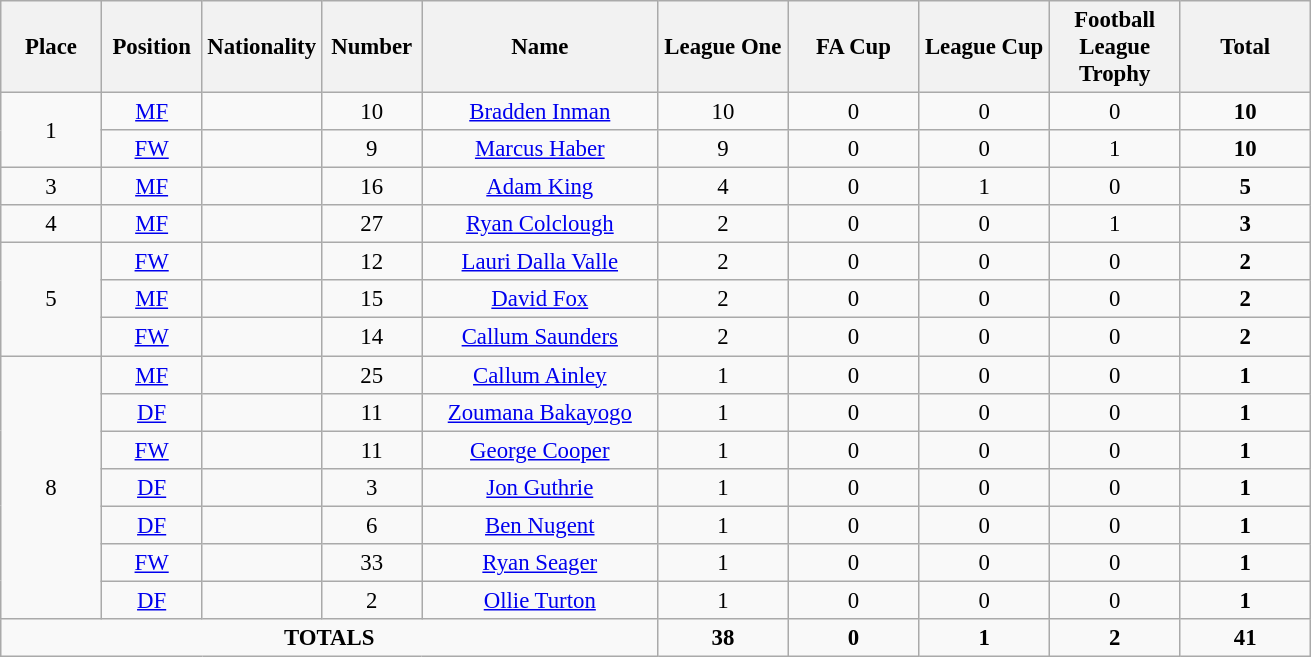<table class="wikitable" style="font-size: 95%; text-align: center;">
<tr>
<th width=60>Place</th>
<th width=60>Position</th>
<th width=60>Nationality</th>
<th width=60>Number</th>
<th width=150>Name</th>
<th width=80>League One</th>
<th width=80>FA Cup</th>
<th width=80>League Cup</th>
<th width=80>Football League Trophy</th>
<th width=80>Total</th>
</tr>
<tr>
<td rowspan="2">1</td>
<td><a href='#'>MF</a></td>
<td></td>
<td>10</td>
<td><a href='#'>Bradden Inman</a></td>
<td>10</td>
<td>0</td>
<td>0</td>
<td>0</td>
<td><strong>10</strong></td>
</tr>
<tr>
<td><a href='#'>FW</a></td>
<td></td>
<td>9</td>
<td><a href='#'>Marcus Haber</a></td>
<td>9</td>
<td>0</td>
<td>0</td>
<td>1</td>
<td><strong>10</strong></td>
</tr>
<tr>
<td>3</td>
<td><a href='#'>MF</a></td>
<td></td>
<td>16</td>
<td><a href='#'>Adam King</a></td>
<td>4</td>
<td>0</td>
<td>1</td>
<td>0</td>
<td><strong>5</strong></td>
</tr>
<tr>
<td>4</td>
<td><a href='#'>MF</a></td>
<td></td>
<td>27</td>
<td><a href='#'>Ryan Colclough</a></td>
<td>2</td>
<td>0</td>
<td>0</td>
<td>1</td>
<td><strong>3</strong></td>
</tr>
<tr>
<td rowspan="3">5</td>
<td><a href='#'>FW</a></td>
<td></td>
<td>12</td>
<td><a href='#'>Lauri Dalla Valle</a></td>
<td>2</td>
<td>0</td>
<td>0</td>
<td>0</td>
<td><strong>2</strong></td>
</tr>
<tr>
<td><a href='#'>MF</a></td>
<td></td>
<td>15</td>
<td><a href='#'>David Fox</a></td>
<td>2</td>
<td>0</td>
<td>0</td>
<td>0</td>
<td><strong>2</strong></td>
</tr>
<tr>
<td><a href='#'>FW</a></td>
<td></td>
<td>14</td>
<td><a href='#'>Callum Saunders</a></td>
<td>2</td>
<td>0</td>
<td>0</td>
<td>0</td>
<td><strong>2</strong></td>
</tr>
<tr>
<td rowspan="7">8</td>
<td><a href='#'>MF</a></td>
<td></td>
<td>25</td>
<td><a href='#'>Callum Ainley</a></td>
<td>1</td>
<td>0</td>
<td>0</td>
<td>0</td>
<td><strong>1</strong></td>
</tr>
<tr>
<td><a href='#'>DF</a></td>
<td></td>
<td>11</td>
<td><a href='#'>Zoumana Bakayogo</a></td>
<td>1</td>
<td>0</td>
<td>0</td>
<td>0</td>
<td><strong>1</strong></td>
</tr>
<tr>
<td><a href='#'>FW</a></td>
<td></td>
<td>11</td>
<td><a href='#'>George Cooper</a></td>
<td>1</td>
<td>0</td>
<td>0</td>
<td>0</td>
<td><strong>1</strong></td>
</tr>
<tr>
<td><a href='#'>DF</a></td>
<td></td>
<td>3</td>
<td><a href='#'>Jon Guthrie</a></td>
<td>1</td>
<td>0</td>
<td>0</td>
<td>0</td>
<td><strong>1</strong></td>
</tr>
<tr>
<td><a href='#'>DF</a></td>
<td></td>
<td>6</td>
<td><a href='#'>Ben Nugent</a></td>
<td>1</td>
<td>0</td>
<td>0</td>
<td>0</td>
<td><strong>1</strong></td>
</tr>
<tr>
<td><a href='#'>FW</a></td>
<td></td>
<td>33</td>
<td><a href='#'>Ryan Seager</a></td>
<td>1</td>
<td>0</td>
<td>0</td>
<td>0</td>
<td><strong>1</strong></td>
</tr>
<tr>
<td><a href='#'>DF</a></td>
<td></td>
<td>2</td>
<td><a href='#'>Ollie Turton</a></td>
<td>1</td>
<td>0</td>
<td>0</td>
<td>0</td>
<td><strong>1</strong></td>
</tr>
<tr>
<td colspan="5"><strong>TOTALS</strong></td>
<td><strong>38</strong></td>
<td><strong>0</strong></td>
<td><strong>1</strong></td>
<td><strong>2</strong></td>
<td><strong>41</strong></td>
</tr>
</table>
